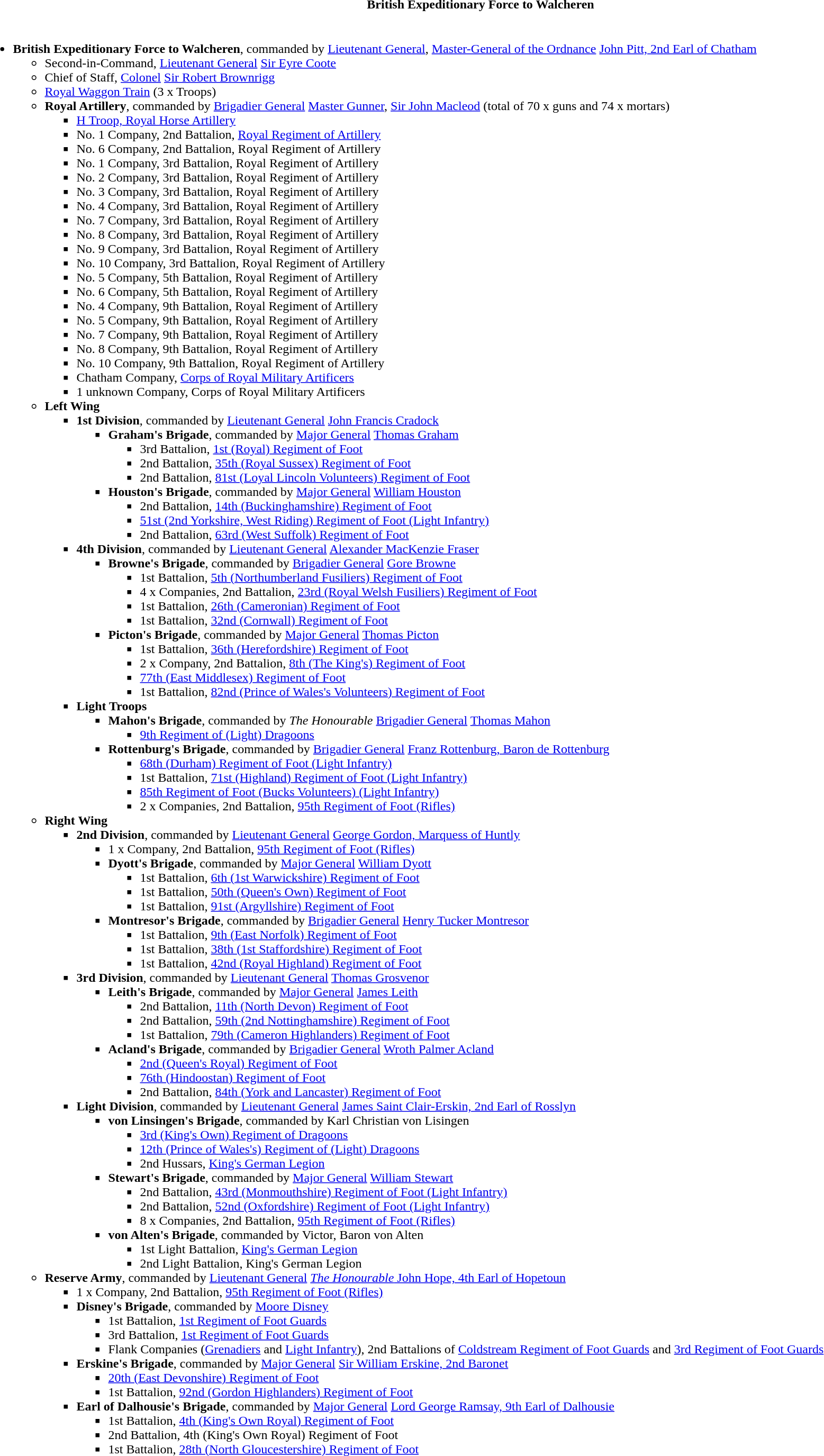<table class="toccolours collapsible collapsed" style="width:100%; background:transparent;">
<tr>
<th colspan=>British Expeditionary Force to Walcheren</th>
</tr>
<tr>
<td colspan="2"><br><ul><li><strong>British Expeditionary Force to Walcheren</strong>, commanded by <a href='#'>Lieutenant General</a>, <a href='#'>Master-General of the Ordnance</a> <a href='#'>John Pitt, 2nd Earl of Chatham</a><ul><li>Second-in-Command, <a href='#'>Lieutenant General</a> <a href='#'>Sir Eyre Coote</a></li><li>Chief of Staff, <a href='#'>Colonel</a> <a href='#'>Sir Robert Brownrigg</a></li><li><a href='#'>Royal Waggon Train</a> (3 x Troops)</li><li><strong>Royal Artillery</strong>, commanded by <a href='#'>Brigadier General</a> <a href='#'>Master Gunner</a>, <a href='#'>Sir John Macleod</a> (total of 70 x guns and 74 x mortars)<ul><li><a href='#'>H Troop, Royal Horse Artillery</a></li><li>No. 1 Company, 2nd Battalion, <a href='#'>Royal Regiment of Artillery</a></li><li>No. 6 Company, 2nd Battalion, Royal Regiment of Artillery</li><li>No. 1 Company, 3rd Battalion, Royal Regiment of Artillery</li><li>No. 2 Company, 3rd Battalion, Royal Regiment of Artillery</li><li>No. 3 Company, 3rd Battalion, Royal Regiment of Artillery</li><li>No. 4 Company, 3rd Battalion, Royal Regiment of Artillery</li><li>No. 7 Company, 3rd Battalion, Royal Regiment of Artillery</li><li>No. 8 Company, 3rd Battalion, Royal Regiment of Artillery</li><li>No. 9 Company, 3rd Battalion, Royal Regiment of Artillery</li><li>No. 10 Company, 3rd Battalion, Royal Regiment of Artillery</li><li>No. 5 Company, 5th Battalion, Royal Regiment of Artillery</li><li>No. 6 Company, 5th Battalion, Royal Regiment of Artillery</li><li>No. 4 Company, 9th Battalion, Royal Regiment of Artillery</li><li>No. 5 Company, 9th Battalion, Royal Regiment of Artillery</li><li>No. 7 Company, 9th Battalion, Royal Regiment of Artillery</li><li>No. 8 Company, 9th Battalion, Royal Regiment of Artillery</li><li>No. 10 Company, 9th Battalion, Royal Regiment of Artillery</li><li>Chatham Company, <a href='#'>Corps of Royal Military Artificers</a></li><li>1 unknown Company, Corps of Royal Military Artificers</li></ul></li><li><strong>Left Wing</strong><ul><li><strong>1st Division</strong>, commanded by <a href='#'>Lieutenant General</a> <a href='#'>John Francis Cradock</a><ul><li><strong>Graham's Brigade</strong>, commanded by <a href='#'>Major General</a> <a href='#'>Thomas Graham</a><ul><li>3rd Battalion, <a href='#'>1st (Royal) Regiment of Foot</a></li><li>2nd Battalion, <a href='#'>35th (Royal Sussex) Regiment of Foot</a></li><li>2nd Battalion, <a href='#'>81st (Loyal Lincoln Volunteers) Regiment of Foot</a></li></ul></li><li><strong>Houston's Brigade</strong>, commanded by <a href='#'>Major General</a> <a href='#'>William Houston</a><ul><li>2nd Battalion, <a href='#'>14th (Buckinghamshire) Regiment of Foot</a></li><li><a href='#'>51st (2nd Yorkshire, West Riding) Regiment of Foot (Light Infantry)</a></li><li>2nd Battalion, <a href='#'>63rd (West Suffolk) Regiment of Foot</a></li></ul></li></ul></li><li><strong>4th Division</strong>, commanded by <a href='#'>Lieutenant General</a> <a href='#'>Alexander MacKenzie Fraser</a><ul><li><strong>Browne's Brigade</strong>, commanded by <a href='#'>Brigadier General</a> <a href='#'>Gore Browne</a><ul><li>1st Battalion, <a href='#'>5th (Northumberland Fusiliers) Regiment of Foot</a></li><li>4 x Companies, 2nd Battalion, <a href='#'>23rd (Royal Welsh Fusiliers) Regiment of Foot</a></li><li>1st Battalion, <a href='#'>26th (Cameronian) Regiment of Foot</a></li><li>1st Battalion, <a href='#'>32nd (Cornwall) Regiment of Foot</a></li></ul></li><li><strong>Picton's Brigade</strong>, commanded by <a href='#'>Major General</a> <a href='#'>Thomas Picton</a><ul><li>1st Battalion, <a href='#'>36th (Herefordshire) Regiment of Foot</a></li><li>2 x Company, 2nd Battalion, <a href='#'>8th (The King's) Regiment of Foot</a></li><li><a href='#'>77th (East Middlesex) Regiment of Foot</a></li><li>1st Battalion, <a href='#'>82nd (Prince of Wales's Volunteers) Regiment of Foot</a></li></ul></li></ul></li><li><strong>Light Troops</strong><ul><li><strong>Mahon's Brigade</strong>, commanded by <em>The Honourable</em> <a href='#'>Brigadier General</a> <a href='#'>Thomas Mahon</a><ul><li><a href='#'>9th Regiment of (Light) Dragoons</a></li></ul></li><li><strong>Rottenburg's Brigade</strong>, commanded by <a href='#'>Brigadier General</a> <a href='#'>Franz Rottenburg, Baron de Rottenburg</a><ul><li><a href='#'>68th (Durham) Regiment of Foot (Light Infantry)</a></li><li>1st Battalion, <a href='#'>71st (Highland) Regiment of Foot (Light Infantry)</a></li><li><a href='#'>85th Regiment of Foot (Bucks Volunteers) (Light Infantry)</a></li><li>2 x Companies, 2nd Battalion, <a href='#'>95th Regiment of Foot (Rifles)</a></li></ul></li></ul></li></ul></li><li><strong>Right Wing</strong><ul><li><strong>2nd Division</strong>, commanded by <a href='#'>Lieutenant General</a> <a href='#'>George Gordon, Marquess of Huntly</a><ul><li>1 x Company, 2nd Battalion, <a href='#'>95th Regiment of Foot (Rifles)</a></li><li><strong>Dyott's Brigade</strong>, commanded by <a href='#'>Major General</a> <a href='#'>William Dyott</a><ul><li>1st Battalion, <a href='#'>6th (1st Warwickshire) Regiment of Foot</a></li><li>1st Battalion, <a href='#'>50th (Queen's Own) Regiment of Foot</a></li><li>1st Battalion, <a href='#'>91st (Argyllshire) Regiment of Foot</a></li></ul></li><li><strong>Montresor's Brigade</strong>, commanded by <a href='#'>Brigadier General</a> <a href='#'>Henry Tucker Montresor</a><ul><li>1st Battalion, <a href='#'>9th (East Norfolk) Regiment of Foot</a></li><li>1st Battalion, <a href='#'>38th (1st Staffordshire) Regiment of Foot</a></li><li>1st Battalion, <a href='#'>42nd (Royal Highland) Regiment of Foot</a></li></ul></li></ul></li><li><strong>3rd Division</strong>, commanded by <a href='#'>Lieutenant General</a> <a href='#'>Thomas Grosvenor</a><ul><li><strong>Leith's Brigade</strong>, commanded by <a href='#'>Major General</a> <a href='#'>James Leith</a><ul><li>2nd Battalion, <a href='#'>11th (North Devon) Regiment of Foot</a></li><li>2nd Battalion, <a href='#'>59th (2nd Nottinghamshire) Regiment of Foot</a></li><li>1st Battalion, <a href='#'>79th (Cameron Highlanders) Regiment of Foot</a></li></ul></li><li><strong>Acland's Brigade</strong>, commanded by <a href='#'>Brigadier General</a> <a href='#'>Wroth Palmer Acland</a><ul><li><a href='#'>2nd (Queen's Royal) Regiment of Foot</a></li><li><a href='#'>76th (Hindoostan) Regiment of Foot</a></li><li>2nd Battalion, <a href='#'>84th (York and Lancaster) Regiment of Foot</a></li></ul></li></ul></li><li><strong>Light Division</strong>, commanded by <a href='#'>Lieutenant General</a> <a href='#'>James Saint Clair-Erskin, 2nd Earl of Rosslyn</a><ul><li><strong>von Linsingen's Brigade</strong>, commanded by Karl Christian von Lisingen<ul><li><a href='#'>3rd (King's Own) Regiment of Dragoons</a></li><li><a href='#'>12th (Prince of Wales's) Regiment of (Light) Dragoons</a></li><li>2nd Hussars, <a href='#'>King's German Legion</a></li></ul></li><li><strong>Stewart's Brigade</strong>, commanded by <a href='#'>Major General</a> <a href='#'>William Stewart</a><ul><li>2nd Battalion, <a href='#'>43rd (Monmouthshire) Regiment of Foot (Light Infantry)</a></li><li>2nd Battalion, <a href='#'>52nd (Oxfordshire) Regiment of Foot (Light Infantry)</a></li><li>8 x Companies, 2nd Battalion, <a href='#'>95th Regiment of Foot (Rifles)</a></li></ul></li><li><strong>von Alten's Brigade</strong>, commanded by Victor, Baron von Alten<ul><li>1st Light Battalion, <a href='#'>King's German Legion</a></li><li>2nd Light Battalion, King's German Legion</li></ul></li></ul></li></ul></li><li><strong>Reserve Army</strong>, commanded by <a href='#'>Lieutenant General</a> <a href='#'><em>The Honourable</em> John Hope, 4th Earl of Hopetoun</a><ul><li>1 x Company, 2nd Battalion, <a href='#'>95th Regiment of Foot (Rifles)</a></li><li><strong>Disney's Brigade</strong>, commanded by <a href='#'>Moore Disney</a><ul><li>1st Battalion, <a href='#'>1st Regiment of Foot Guards</a></li><li>3rd Battalion, <a href='#'>1st Regiment of Foot Guards</a></li><li>Flank Companies (<a href='#'>Grenadiers</a> and <a href='#'>Light Infantry</a>), 2nd Battalions of <a href='#'>Coldstream Regiment of Foot Guards</a> and <a href='#'>3rd Regiment of Foot Guards</a></li></ul></li><li><strong>Erskine's Brigade</strong>, commanded by <a href='#'>Major General</a> <a href='#'>Sir William Erskine, 2nd Baronet</a><ul><li><a href='#'>20th (East Devonshire) Regiment of Foot</a></li><li>1st Battalion, <a href='#'>92nd (Gordon Highlanders) Regiment of Foot</a></li></ul></li><li><strong>Earl of Dalhousie's Brigade</strong>, commanded by <a href='#'>Major General</a> <a href='#'>Lord George Ramsay, 9th Earl of Dalhousie</a><ul><li>1st Battalion, <a href='#'>4th (King's Own Royal) Regiment of Foot</a></li><li>2nd Battalion, 4th (King's Own Royal) Regiment of Foot</li><li>1st Battalion, <a href='#'>28th (North Gloucestershire) Regiment of Foot</a></li></ul></li></ul></li></ul></li></ul></td>
</tr>
</table>
